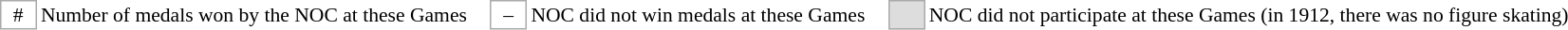<table style="font-size:90%">
<tr>
<td style="border:1px solid #aaa; width:1.5em; text-align:center;">#</td>
<td style="padding-right:1em;">Number of medals won by the NOC at these Games</td>
<td style="border:1px solid #aaa; width:1.5em; text-align:center;">–</td>
<td style="padding-right:1em;">NOC did not win medals at these Games</td>
<td style="border:1px solid #aaa; width:1.5em; text-align:center; background:#ddd;"></td>
<td>NOC did not participate at these Games (in 1912, there was no figure skating)</td>
</tr>
</table>
